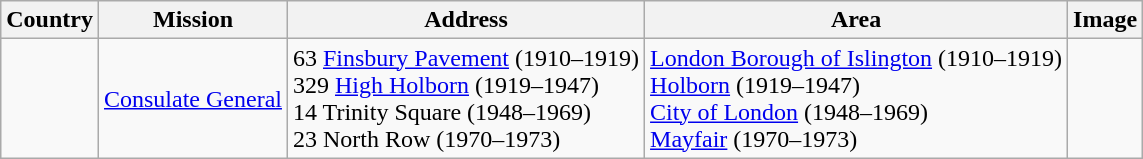<table class="wikitable sortable">
<tr>
<th>Country</th>
<th>Mission</th>
<th>Address</th>
<th>Area</th>
<th>Image</th>
</tr>
<tr>
<td></td>
<td><a href='#'>Consulate General</a></td>
<td>63 <a href='#'>Finsbury Pavement</a> (1910–1919)<br>329 <a href='#'>High Holborn</a> (1919–1947)<br>14 Trinity Square (1948–1969)<br>23 North Row (1970–1973)</td>
<td><a href='#'>London Borough of Islington</a> (1910–1919)<br><a href='#'>Holborn</a> (1919–1947)<br><a href='#'>City of London</a> (1948–1969)<br><a href='#'>Mayfair</a> (1970–1973)</td>
<td></td>
</tr>
</table>
